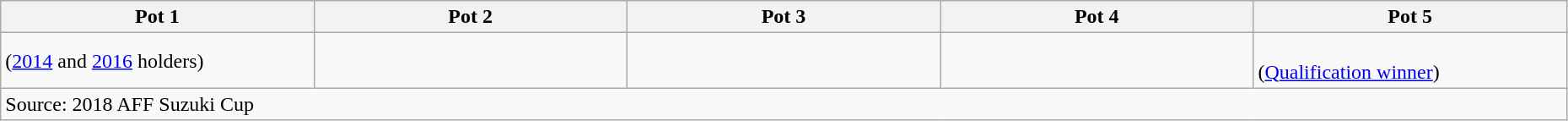<table class="wikitable" style="width:98%;">
<tr>
<th width=20%>Pot 1</th>
<th width=20%>Pot 2</th>
<th width=20%>Pot 3</th>
<th width=20%>Pot 4</th>
<th width=20%>Pot 5</th>
</tr>
<tr>
<td> (<a href='#'>2014</a> and <a href='#'>2016</a> holders) <br></td>
<td><br></td>
<td><br></td>
<td><br></td>
<td><br> (<a href='#'>Qualification winner</a>)</td>
</tr>
<tr>
<td colspan=5>Source: 2018 AFF Suzuki Cup</td>
</tr>
</table>
